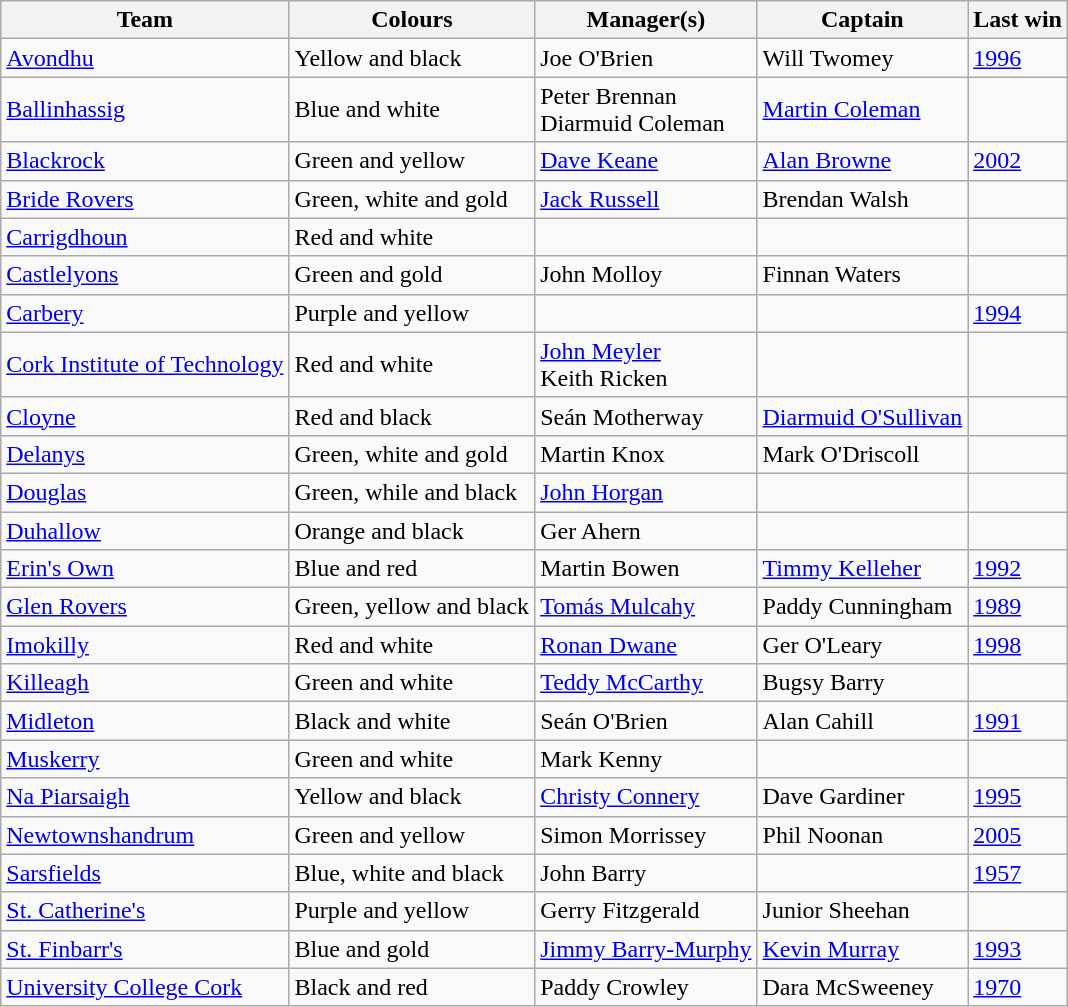<table class="wikitable">
<tr>
<th>Team</th>
<th>Colours</th>
<th>Manager(s)</th>
<th>Captain</th>
<th>Last win</th>
</tr>
<tr>
<td><a href='#'>Avondhu</a></td>
<td>Yellow and black</td>
<td>Joe O'Brien</td>
<td>Will Twomey</td>
<td><a href='#'>1996</a></td>
</tr>
<tr>
<td><a href='#'>Ballinhassig</a></td>
<td>Blue and white</td>
<td>Peter Brennan<br>Diarmuid Coleman</td>
<td><a href='#'>Martin Coleman</a></td>
<td></td>
</tr>
<tr>
<td><a href='#'>Blackrock</a></td>
<td>Green and yellow</td>
<td><a href='#'>Dave Keane</a></td>
<td><a href='#'>Alan Browne</a></td>
<td><a href='#'>2002</a></td>
</tr>
<tr>
<td><a href='#'>Bride Rovers</a></td>
<td>Green, white and gold</td>
<td><a href='#'>Jack Russell</a></td>
<td>Brendan Walsh</td>
<td></td>
</tr>
<tr>
<td><a href='#'>Carrigdhoun</a></td>
<td>Red and white</td>
<td></td>
<td></td>
<td></td>
</tr>
<tr>
<td><a href='#'>Castlelyons</a></td>
<td>Green and gold</td>
<td>John Molloy</td>
<td>Finnan Waters</td>
<td></td>
</tr>
<tr>
<td><a href='#'>Carbery</a></td>
<td>Purple and yellow</td>
<td></td>
<td></td>
<td><a href='#'>1994</a></td>
</tr>
<tr>
<td><a href='#'>Cork Institute of Technology</a></td>
<td>Red and white</td>
<td><a href='#'>John Meyler</a><br>Keith Ricken</td>
<td></td>
<td></td>
</tr>
<tr>
<td><a href='#'>Cloyne</a></td>
<td>Red and black</td>
<td>Seán Motherway</td>
<td><a href='#'>Diarmuid O'Sullivan</a></td>
<td></td>
</tr>
<tr>
<td><a href='#'>Delanys</a></td>
<td>Green, white and gold</td>
<td>Martin Knox</td>
<td>Mark O'Driscoll</td>
<td></td>
</tr>
<tr>
<td><a href='#'>Douglas</a></td>
<td>Green, while and black</td>
<td><a href='#'>John Horgan</a></td>
<td></td>
<td></td>
</tr>
<tr>
<td><a href='#'>Duhallow</a></td>
<td>Orange and black</td>
<td>Ger Ahern</td>
<td></td>
<td></td>
</tr>
<tr>
<td><a href='#'>Erin's Own</a></td>
<td>Blue and red</td>
<td>Martin Bowen</td>
<td><a href='#'>Timmy Kelleher</a></td>
<td><a href='#'>1992</a></td>
</tr>
<tr>
<td><a href='#'>Glen Rovers</a></td>
<td>Green, yellow and black</td>
<td><a href='#'>Tomás Mulcahy</a></td>
<td>Paddy Cunningham</td>
<td><a href='#'>1989</a></td>
</tr>
<tr>
<td><a href='#'>Imokilly</a></td>
<td>Red and white</td>
<td><a href='#'>Ronan Dwane</a></td>
<td>Ger O'Leary</td>
<td><a href='#'>1998</a></td>
</tr>
<tr>
<td><a href='#'>Killeagh</a></td>
<td>Green and white</td>
<td><a href='#'>Teddy McCarthy</a></td>
<td>Bugsy Barry</td>
<td></td>
</tr>
<tr>
<td><a href='#'>Midleton</a></td>
<td>Black and white</td>
<td>Seán O'Brien</td>
<td>Alan Cahill</td>
<td><a href='#'>1991</a></td>
</tr>
<tr>
<td><a href='#'>Muskerry</a></td>
<td>Green and white</td>
<td>Mark Kenny</td>
<td></td>
<td></td>
</tr>
<tr>
<td><a href='#'>Na Piarsaigh</a></td>
<td>Yellow and black</td>
<td><a href='#'>Christy Connery</a></td>
<td>Dave Gardiner</td>
<td><a href='#'>1995</a></td>
</tr>
<tr>
<td><a href='#'>Newtownshandrum</a></td>
<td>Green and yellow</td>
<td>Simon Morrissey</td>
<td>Phil Noonan</td>
<td><a href='#'>2005</a></td>
</tr>
<tr>
<td><a href='#'>Sarsfields</a></td>
<td>Blue, white and black</td>
<td>John Barry</td>
<td></td>
<td><a href='#'>1957</a></td>
</tr>
<tr>
<td><a href='#'>St. Catherine's</a></td>
<td>Purple and yellow</td>
<td>Gerry Fitzgerald</td>
<td>Junior Sheehan</td>
<td></td>
</tr>
<tr>
<td><a href='#'>St. Finbarr's</a></td>
<td>Blue and gold</td>
<td><a href='#'>Jimmy Barry-Murphy</a></td>
<td><a href='#'>Kevin Murray</a></td>
<td><a href='#'>1993</a></td>
</tr>
<tr>
<td><a href='#'>University College Cork</a></td>
<td>Black and red</td>
<td>Paddy Crowley</td>
<td>Dara McSweeney</td>
<td><a href='#'>1970</a></td>
</tr>
</table>
